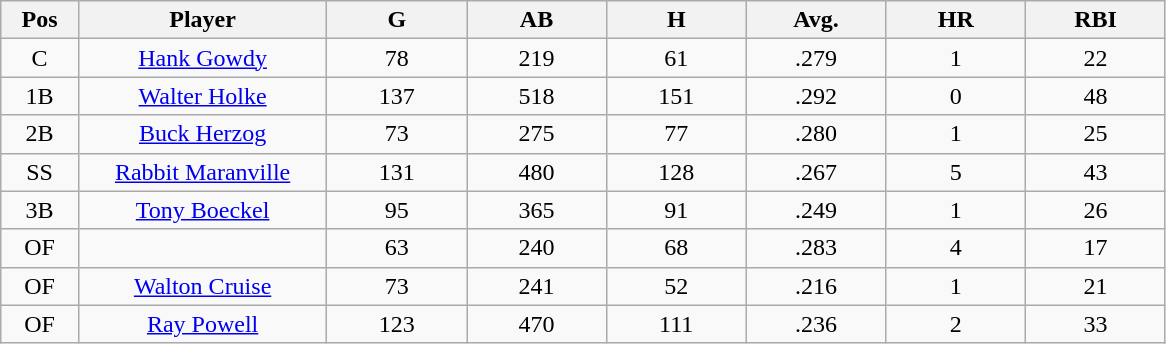<table class="wikitable sortable">
<tr>
<th bgcolor="#DDDDFF" width="5%">Pos</th>
<th bgcolor="#DDDDFF" width="16%">Player</th>
<th bgcolor="#DDDDFF" width="9%">G</th>
<th bgcolor="#DDDDFF" width="9%">AB</th>
<th bgcolor="#DDDDFF" width="9%">H</th>
<th bgcolor="#DDDDFF" width="9%">Avg.</th>
<th bgcolor="#DDDDFF" width="9%">HR</th>
<th bgcolor="#DDDDFF" width="9%">RBI</th>
</tr>
<tr align="center">
<td>C</td>
<td><a href='#'>Hank Gowdy</a></td>
<td>78</td>
<td>219</td>
<td>61</td>
<td>.279</td>
<td>1</td>
<td>22</td>
</tr>
<tr align=center>
<td>1B</td>
<td><a href='#'>Walter Holke</a></td>
<td>137</td>
<td>518</td>
<td>151</td>
<td>.292</td>
<td>0</td>
<td>48</td>
</tr>
<tr align=center>
<td>2B</td>
<td><a href='#'>Buck Herzog</a></td>
<td>73</td>
<td>275</td>
<td>77</td>
<td>.280</td>
<td>1</td>
<td>25</td>
</tr>
<tr align=center>
<td>SS</td>
<td><a href='#'>Rabbit Maranville</a></td>
<td>131</td>
<td>480</td>
<td>128</td>
<td>.267</td>
<td>5</td>
<td>43</td>
</tr>
<tr align=center>
<td>3B</td>
<td><a href='#'>Tony Boeckel</a></td>
<td>95</td>
<td>365</td>
<td>91</td>
<td>.249</td>
<td>1</td>
<td>26</td>
</tr>
<tr align=center>
<td>OF</td>
<td></td>
<td>63</td>
<td>240</td>
<td>68</td>
<td>.283</td>
<td>4</td>
<td>17</td>
</tr>
<tr align="center">
<td>OF</td>
<td><a href='#'>Walton Cruise</a></td>
<td>73</td>
<td>241</td>
<td>52</td>
<td>.216</td>
<td>1</td>
<td>21</td>
</tr>
<tr align=center>
<td>OF</td>
<td><a href='#'>Ray Powell</a></td>
<td>123</td>
<td>470</td>
<td>111</td>
<td>.236</td>
<td>2</td>
<td>33</td>
</tr>
</table>
